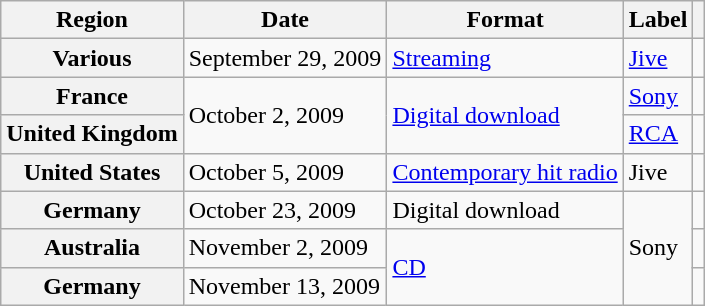<table class="wikitable plainrowheaders">
<tr>
<th scope="col">Region</th>
<th scope="col">Date</th>
<th scope="col">Format</th>
<th scope="col">Label</th>
<th scope="col"></th>
</tr>
<tr>
<th scope="row">Various</th>
<td>September 29, 2009</td>
<td><a href='#'>Streaming</a></td>
<td><a href='#'>Jive</a></td>
<td></td>
</tr>
<tr>
<th scope="row">France</th>
<td rowspan="2">October 2, 2009</td>
<td rowspan="2"><a href='#'>Digital download</a></td>
<td><a href='#'>Sony</a></td>
<td></td>
</tr>
<tr>
<th scope="row">United Kingdom</th>
<td><a href='#'>RCA</a></td>
<td></td>
</tr>
<tr>
<th scope="row">United States</th>
<td>October 5, 2009</td>
<td><a href='#'>Contemporary hit radio</a></td>
<td>Jive</td>
<td></td>
</tr>
<tr>
<th scope="row">Germany</th>
<td>October 23, 2009</td>
<td>Digital download</td>
<td rowspan="3">Sony</td>
<td></td>
</tr>
<tr>
<th scope="row">Australia</th>
<td>November 2, 2009</td>
<td rowspan="2"><a href='#'>CD</a></td>
<td></td>
</tr>
<tr>
<th scope="row">Germany</th>
<td>November 13, 2009</td>
<td></td>
</tr>
</table>
